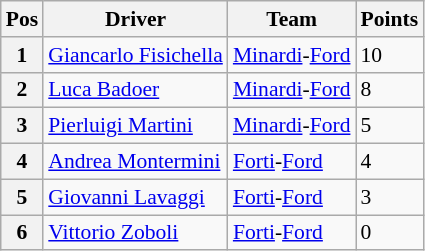<table class="wikitable" style="font-size:90%">
<tr>
<th>Pos</th>
<th>Driver</th>
<th>Team</th>
<th>Points</th>
</tr>
<tr>
<th>1</th>
<td> <a href='#'>Giancarlo Fisichella</a></td>
<td><a href='#'>Minardi</a>-<a href='#'>Ford</a></td>
<td>10</td>
</tr>
<tr>
<th>2</th>
<td> <a href='#'>Luca Badoer</a></td>
<td><a href='#'>Minardi</a>-<a href='#'>Ford</a></td>
<td>8</td>
</tr>
<tr>
<th>3</th>
<td> <a href='#'>Pierluigi Martini</a></td>
<td><a href='#'>Minardi</a>-<a href='#'>Ford</a></td>
<td>5</td>
</tr>
<tr>
<th>4</th>
<td> <a href='#'>Andrea Montermini</a></td>
<td><a href='#'>Forti</a>-<a href='#'>Ford</a></td>
<td>4</td>
</tr>
<tr>
<th>5</th>
<td> <a href='#'>Giovanni Lavaggi</a></td>
<td><a href='#'>Forti</a>-<a href='#'>Ford</a></td>
<td>3</td>
</tr>
<tr>
<th>6</th>
<td> <a href='#'>Vittorio Zoboli</a></td>
<td><a href='#'>Forti</a>-<a href='#'>Ford</a></td>
<td>0</td>
</tr>
</table>
